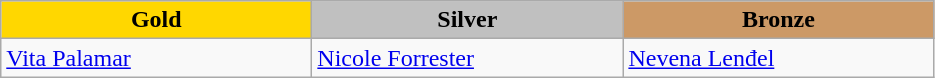<table class="wikitable" style="text-align:left">
<tr align="center">
<td width=200 bgcolor=gold><strong>Gold</strong></td>
<td width=200 bgcolor=silver><strong>Silver</strong></td>
<td width=200 bgcolor=CC9966><strong>Bronze</strong></td>
</tr>
<tr>
<td><a href='#'>Vita Palamar</a><br><em></em></td>
<td><a href='#'>Nicole Forrester</a><br><em></em></td>
<td><a href='#'>Nevena Lenđel</a><br><em></em></td>
</tr>
</table>
